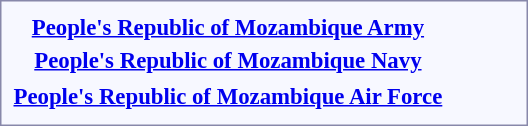<table style="border:1px solid #8888aa; background-color:#f7f8ff; padding:5px; font-size:95%; margin: 0px 12px 12px 0px;">
<tr style="text-align:center;">
<td rowspan=2><strong> <a href='#'>People's Republic of Mozambique Army</a></strong></td>
<td colspan=2></td>
<td colspan=2></td>
<td colspan=2></td>
<td colspan=2></td>
<td colspan=2></td>
<td colspan=2></td>
<td colspan=2></td>
<td colspan=2></td>
<td colspan=2></td>
<td colspan=3></td>
<td colspan=3></td>
<td colspan=12></td>
</tr>
<tr style="text-align:center;">
<td colspan=2></td>
<td colspan=2></td>
<td colspan=2></td>
<td colspan=2></td>
<td colspan=2></td>
<td colspan=2></td>
<td colspan=2></td>
<td colspan=2></td>
<td colspan=2></td>
<td colspan=3></td>
<td colspan=3></td>
</tr>
<tr style="text-align:center;">
<td rowspan=2><strong> <a href='#'>People's Republic of Mozambique Navy</a></strong></td>
<td colspan=4 rowspan=2></td>
<td colspan=2></td>
<td colspan=2></td>
<td colspan=2></td>
<td colspan=2></td>
<td colspan=2></td>
<td colspan=2></td>
<td colspan=2></td>
<td colspan=3></td>
<td colspan=3></td>
</tr>
<tr style="text-align:center;">
<td colspan=2></td>
<td colspan=2></td>
<td colspan=2></td>
<td colspan=2></td>
<td colspan=2></td>
<td colspan=2></td>
<td colspan=2></td>
<td colspan=3></td>
<td colspan=3></td>
</tr>
<tr style="text-align:center;">
<td rowspan=2><strong> <a href='#'>People's Republic of Mozambique Air Force</a></strong></td>
<td colspan=2 rowspan=2></td>
<td colspan=2></td>
<td colspan=2></td>
<td colspan=2></td>
<td colspan=2></td>
<td colspan=2></td>
<td colspan=2></td>
<td colspan=2></td>
<td colspan=2></td>
<td colspan=3></td>
<td colspan=3></td>
</tr>
<tr style="text-align:center;">
<td colspan=2></td>
<td colspan=2></td>
<td colspan=2></td>
<td colspan=2></td>
<td colspan=2></td>
<td colspan=2></td>
<td colspan=2></td>
<td colspan=2></td>
<td colspan=3></td>
<td colspan=3><br></td>
</tr>
</table>
